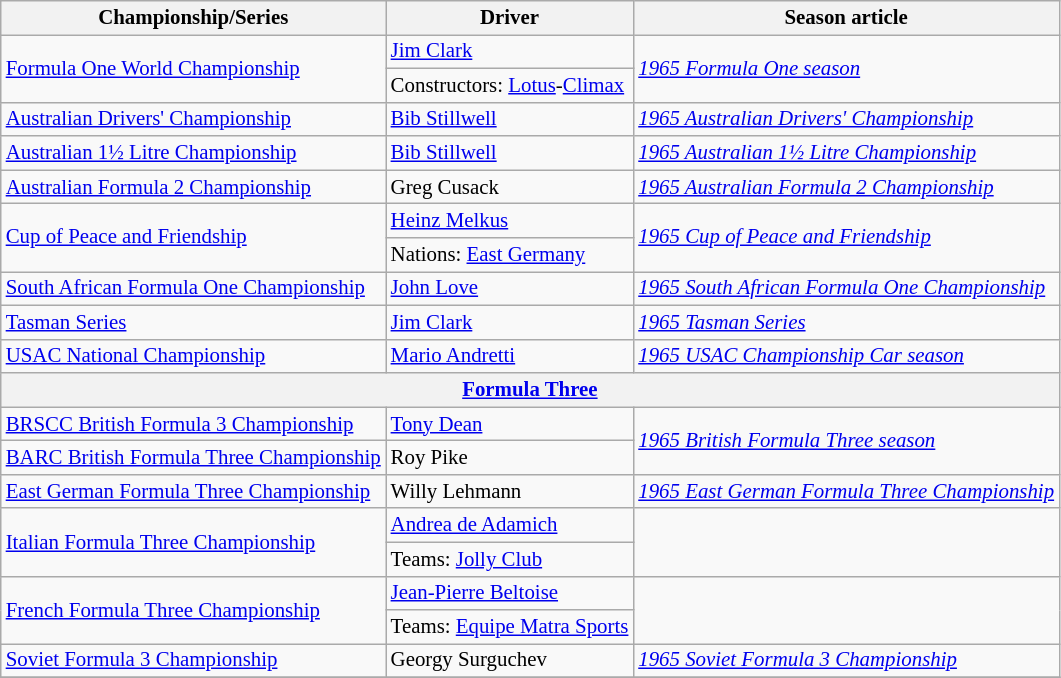<table class="wikitable" style="font-size: 87%;">
<tr>
<th>Championship/Series</th>
<th>Driver</th>
<th>Season article</th>
</tr>
<tr>
<td rowspan=2><a href='#'>Formula One World Championship</a></td>
<td> <a href='#'>Jim Clark</a></td>
<td rowspan=2><em><a href='#'>1965 Formula One season</a></em></td>
</tr>
<tr>
<td>Constructors:  <a href='#'>Lotus</a>-<a href='#'>Climax</a></td>
</tr>
<tr>
<td><a href='#'>Australian Drivers' Championship</a></td>
<td> <a href='#'>Bib Stillwell</a></td>
<td><em><a href='#'>1965 Australian Drivers' Championship</a></em></td>
</tr>
<tr>
<td><a href='#'>Australian 1½ Litre Championship</a></td>
<td> <a href='#'>Bib Stillwell</a></td>
<td><em><a href='#'>1965 Australian 1½ Litre Championship</a></em></td>
</tr>
<tr>
<td><a href='#'>Australian Formula 2 Championship</a></td>
<td> Greg Cusack</td>
<td><em><a href='#'>1965 Australian Formula 2 Championship</a></em></td>
</tr>
<tr>
<td rowspan=2><a href='#'>Cup of Peace and Friendship</a></td>
<td> <a href='#'>Heinz Melkus</a></td>
<td rowspan=2><em><a href='#'>1965 Cup of Peace and Friendship</a></em></td>
</tr>
<tr>
<td>Nations:  <a href='#'>East Germany</a></td>
</tr>
<tr>
<td><a href='#'>South African Formula One Championship</a></td>
<td> <a href='#'>John Love</a></td>
<td><em><a href='#'>1965 South African Formula One Championship</a></em></td>
</tr>
<tr>
<td><a href='#'>Tasman Series</a></td>
<td> <a href='#'>Jim Clark</a></td>
<td><em><a href='#'>1965 Tasman Series</a></em></td>
</tr>
<tr>
<td><a href='#'>USAC National Championship</a></td>
<td> <a href='#'>Mario Andretti</a></td>
<td><em><a href='#'>1965 USAC Championship Car season</a></em></td>
</tr>
<tr>
<th colspan=3><a href='#'>Formula Three</a></th>
</tr>
<tr>
<td><a href='#'>BRSCC British Formula 3 Championship</a></td>
<td> <a href='#'>Tony Dean</a></td>
<td rowspan=2><em><a href='#'>1965 British Formula Three season</a></em></td>
</tr>
<tr>
<td><a href='#'>BARC British Formula Three Championship</a></td>
<td> Roy Pike</td>
</tr>
<tr>
<td><a href='#'>East German Formula Three Championship</a></td>
<td> Willy Lehmann</td>
<td><em><a href='#'>1965 East German Formula Three Championship</a></em></td>
</tr>
<tr>
<td rowspan="2"><a href='#'>Italian Formula Three Championship</a></td>
<td> <a href='#'>Andrea de Adamich</a></td>
<td rowspan="2"></td>
</tr>
<tr>
<td>Teams:  <a href='#'>Jolly Club</a></td>
</tr>
<tr>
<td rowspan="2"><a href='#'>French Formula Three Championship</a></td>
<td> <a href='#'>Jean-Pierre Beltoise</a></td>
<td rowspan="2"></td>
</tr>
<tr>
<td>Teams:  <a href='#'>Equipe Matra Sports</a></td>
</tr>
<tr>
<td><a href='#'>Soviet Formula 3 Championship</a></td>
<td> Georgy Surguchev</td>
<td><em><a href='#'>1965 Soviet Formula 3 Championship</a></em></td>
</tr>
<tr>
</tr>
</table>
